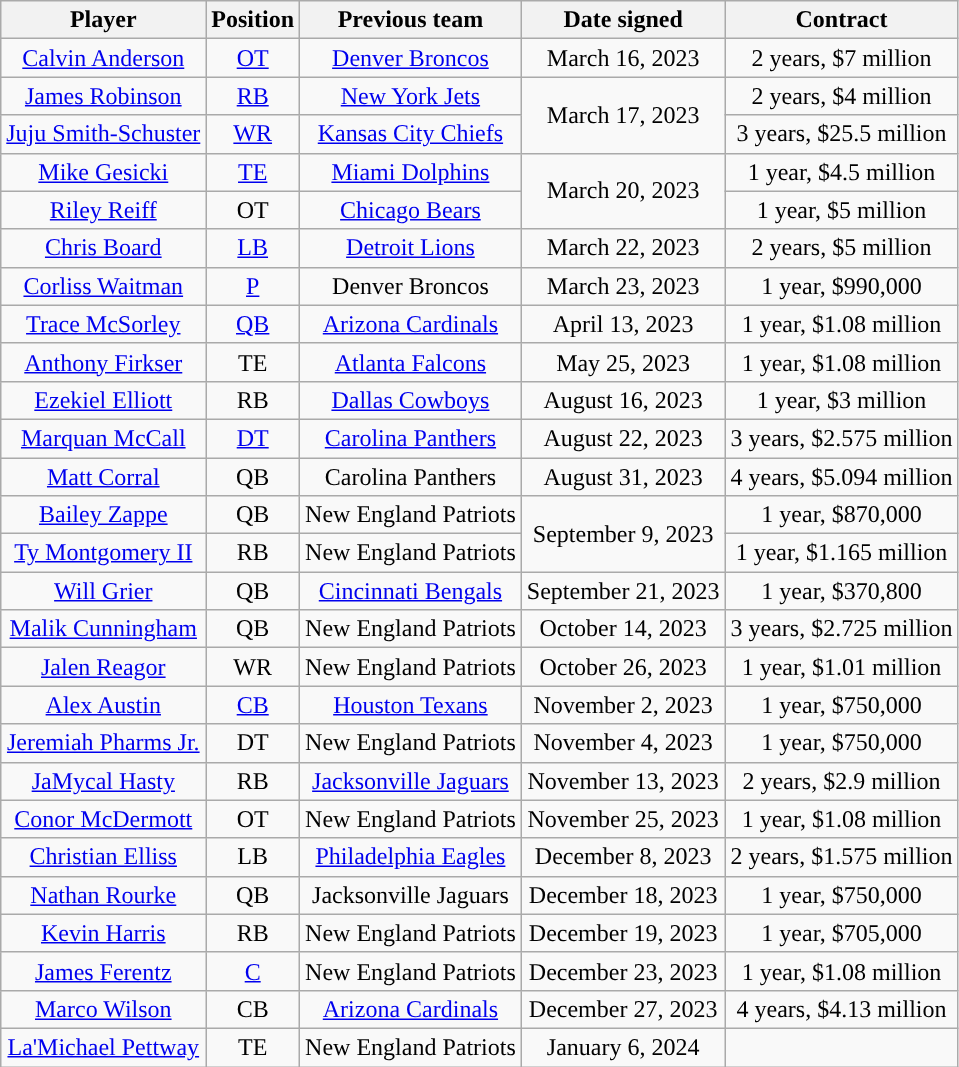<table class="wikitable" style="text-align:center">
<tr>
<th>Player</th>
<th>Position</th>
<th>Previous team</th>
<th>Date signed</th>
<th>Contract</th>
</tr>
<tr>
<td><a href='#'>Calvin Anderson</a></td>
<td><a href='#'>OT</a></td>
<td><a href='#'>Denver Broncos</a></td>
<td>March 16, 2023</td>
<td>2 years, $7 million</td>
</tr>
<tr>
<td><a href='#'>James Robinson</a></td>
<td><a href='#'>RB</a></td>
<td><a href='#'>New York Jets</a></td>
<td rowspan="2">March 17, 2023</td>
<td>2 years, $4 million</td>
</tr>
<tr>
<td><a href='#'>Juju Smith-Schuster</a></td>
<td><a href='#'>WR</a></td>
<td><a href='#'>Kansas City Chiefs</a></td>
<td>3 years, $25.5 million</td>
</tr>
<tr>
<td><a href='#'>Mike Gesicki</a></td>
<td><a href='#'>TE</a></td>
<td><a href='#'>Miami Dolphins</a></td>
<td rowspan="2">March 20, 2023</td>
<td>1 year, $4.5 million</td>
</tr>
<tr>
<td><a href='#'>Riley Reiff</a></td>
<td>OT</td>
<td><a href='#'>Chicago Bears</a></td>
<td>1 year, $5 million</td>
</tr>
<tr>
<td><a href='#'>Chris Board</a></td>
<td><a href='#'>LB</a></td>
<td><a href='#'>Detroit Lions</a></td>
<td>March 22, 2023</td>
<td>2 years, $5 million</td>
</tr>
<tr>
<td><a href='#'>Corliss Waitman</a></td>
<td><a href='#'>P</a></td>
<td>Denver Broncos</td>
<td>March 23, 2023</td>
<td>1 year, $990,000</td>
</tr>
<tr>
<td><a href='#'>Trace McSorley</a></td>
<td><a href='#'>QB</a></td>
<td><a href='#'>Arizona Cardinals</a></td>
<td>April 13, 2023</td>
<td>1 year, $1.08 million</td>
</tr>
<tr>
<td><a href='#'>Anthony Firkser</a></td>
<td>TE</td>
<td><a href='#'>Atlanta Falcons</a></td>
<td>May 25, 2023</td>
<td>1 year, $1.08 million</td>
</tr>
<tr>
<td><a href='#'>Ezekiel Elliott</a></td>
<td>RB</td>
<td><a href='#'>Dallas Cowboys</a></td>
<td>August 16, 2023</td>
<td>1 year, $3 million</td>
</tr>
<tr>
<td><a href='#'>Marquan McCall</a></td>
<td><a href='#'>DT</a></td>
<td><a href='#'>Carolina Panthers</a></td>
<td>August 22, 2023</td>
<td>3 years, $2.575 million</td>
</tr>
<tr>
<td><a href='#'>Matt Corral</a></td>
<td>QB</td>
<td>Carolina Panthers</td>
<td>August 31, 2023</td>
<td>4 years, $5.094 million</td>
</tr>
<tr>
<td><a href='#'>Bailey Zappe</a></td>
<td>QB</td>
<td>New England Patriots</td>
<td rowspan="2">September 9, 2023</td>
<td>1 year, $870,000</td>
</tr>
<tr>
<td><a href='#'>Ty Montgomery II</a></td>
<td>RB</td>
<td>New England Patriots</td>
<td>1 year, $1.165 million</td>
</tr>
<tr>
<td><a href='#'>Will Grier</a></td>
<td>QB</td>
<td><a href='#'>Cincinnati Bengals</a></td>
<td>September 21, 2023</td>
<td>1 year, $370,800</td>
</tr>
<tr>
<td><a href='#'>Malik Cunningham</a></td>
<td>QB</td>
<td>New England Patriots</td>
<td>October 14, 2023</td>
<td>3 years, $2.725 million</td>
</tr>
<tr>
<td><a href='#'>Jalen Reagor</a></td>
<td>WR</td>
<td>New England Patriots</td>
<td>October 26, 2023</td>
<td>1 year, $1.01 million</td>
</tr>
<tr>
<td><a href='#'>Alex Austin</a></td>
<td><a href='#'>CB</a></td>
<td><a href='#'>Houston Texans</a></td>
<td>November 2, 2023</td>
<td>1 year, $750,000</td>
</tr>
<tr>
<td><a href='#'>Jeremiah Pharms Jr.</a></td>
<td>DT</td>
<td>New England Patriots</td>
<td>November 4, 2023</td>
<td>1 year, $750,000</td>
</tr>
<tr>
<td><a href='#'>JaMycal Hasty</a></td>
<td>RB</td>
<td><a href='#'>Jacksonville Jaguars</a></td>
<td>November 13, 2023</td>
<td>2 years, $2.9 million</td>
</tr>
<tr>
<td><a href='#'>Conor McDermott</a></td>
<td>OT</td>
<td>New England Patriots</td>
<td>November 25, 2023</td>
<td>1 year, $1.08 million</td>
</tr>
<tr>
<td><a href='#'>Christian Elliss</a></td>
<td>LB</td>
<td><a href='#'>Philadelphia Eagles</a></td>
<td>December 8, 2023</td>
<td>2 years, $1.575 million</td>
</tr>
<tr>
<td><a href='#'>Nathan Rourke</a></td>
<td>QB</td>
<td>Jacksonville Jaguars</td>
<td>December 18, 2023</td>
<td>1 year, $750,000</td>
</tr>
<tr>
<td><a href='#'>Kevin Harris</a></td>
<td>RB</td>
<td>New England Patriots</td>
<td>December 19, 2023</td>
<td>1 year, $705,000</td>
</tr>
<tr>
<td><a href='#'>James Ferentz</a></td>
<td><a href='#'>C</a></td>
<td>New England Patriots</td>
<td>December 23, 2023</td>
<td>1 year, $1.08 million</td>
</tr>
<tr>
<td><a href='#'>Marco Wilson</a></td>
<td>CB</td>
<td><a href='#'>Arizona Cardinals</a></td>
<td>December 27, 2023</td>
<td>4 years, $4.13 million</td>
</tr>
<tr>
<td><a href='#'>La'Michael Pettway</a></td>
<td>TE</td>
<td>New England Patriots</td>
<td>January 6, 2024</td>
<td></td>
</tr>
</table>
